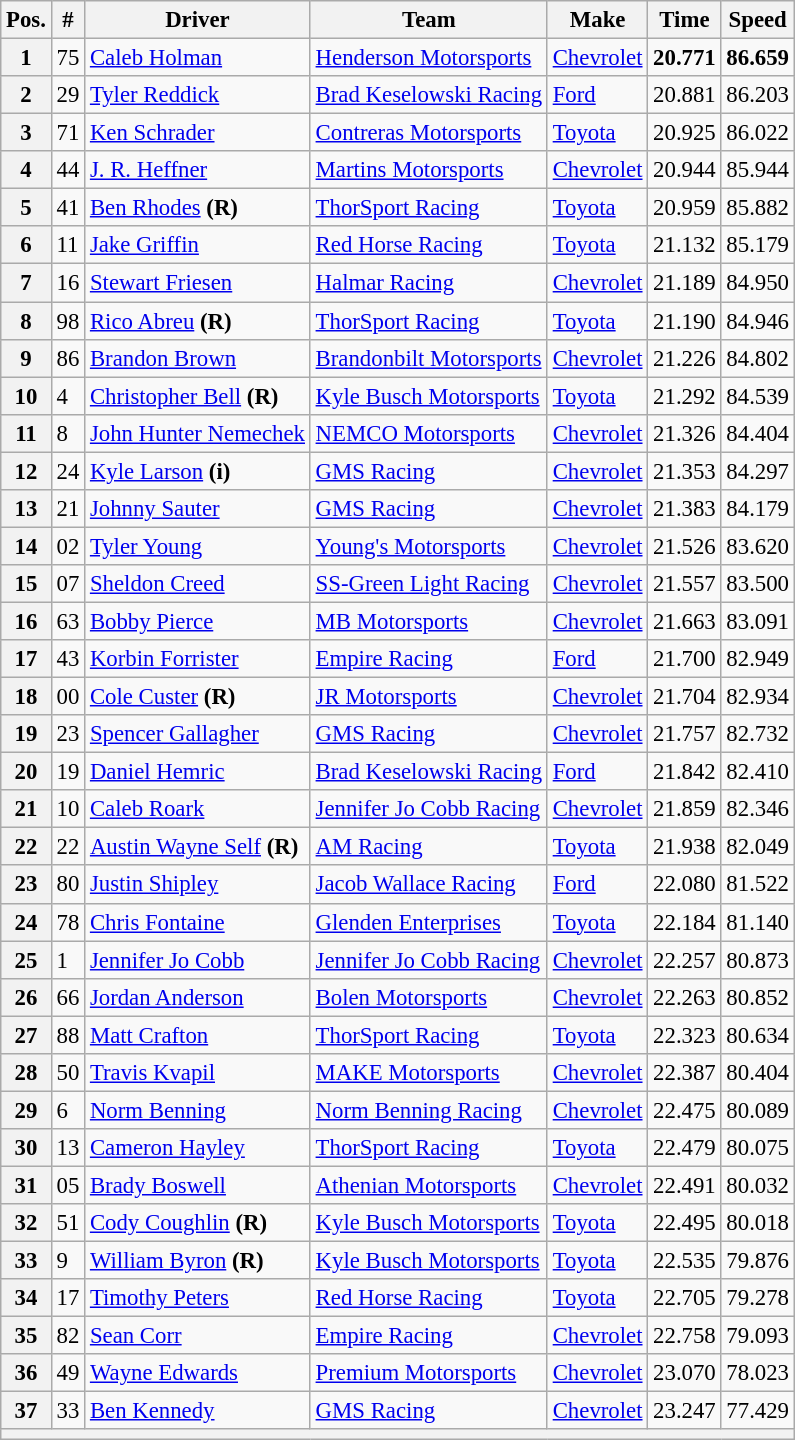<table class="wikitable" style="font-size:95%">
<tr>
<th>Pos.</th>
<th>#</th>
<th>Driver</th>
<th>Team</th>
<th>Make</th>
<th>Time</th>
<th>Speed</th>
</tr>
<tr>
<th>1</th>
<td>75</td>
<td><a href='#'>Caleb Holman</a></td>
<td><a href='#'>Henderson Motorsports</a></td>
<td><a href='#'>Chevrolet</a></td>
<td><strong>20.771</strong></td>
<td><strong>86.659</strong></td>
</tr>
<tr>
<th>2</th>
<td>29</td>
<td><a href='#'>Tyler Reddick</a></td>
<td><a href='#'>Brad Keselowski Racing</a></td>
<td><a href='#'>Ford</a></td>
<td>20.881</td>
<td>86.203</td>
</tr>
<tr>
<th>3</th>
<td>71</td>
<td><a href='#'>Ken Schrader</a></td>
<td><a href='#'>Contreras Motorsports</a></td>
<td><a href='#'>Toyota</a></td>
<td>20.925</td>
<td>86.022</td>
</tr>
<tr>
<th>4</th>
<td>44</td>
<td><a href='#'>J. R. Heffner</a></td>
<td><a href='#'>Martins Motorsports</a></td>
<td><a href='#'>Chevrolet</a></td>
<td>20.944</td>
<td>85.944</td>
</tr>
<tr>
<th>5</th>
<td>41</td>
<td><a href='#'>Ben Rhodes</a> <strong>(R)</strong></td>
<td><a href='#'>ThorSport Racing</a></td>
<td><a href='#'>Toyota</a></td>
<td>20.959</td>
<td>85.882</td>
</tr>
<tr>
<th>6</th>
<td>11</td>
<td><a href='#'>Jake Griffin</a></td>
<td><a href='#'>Red Horse Racing</a></td>
<td><a href='#'>Toyota</a></td>
<td>21.132</td>
<td>85.179</td>
</tr>
<tr>
<th>7</th>
<td>16</td>
<td><a href='#'>Stewart Friesen</a></td>
<td><a href='#'>Halmar Racing</a></td>
<td><a href='#'>Chevrolet</a></td>
<td>21.189</td>
<td>84.950</td>
</tr>
<tr>
<th>8</th>
<td>98</td>
<td><a href='#'>Rico Abreu</a> <strong>(R)</strong></td>
<td><a href='#'>ThorSport Racing</a></td>
<td><a href='#'>Toyota</a></td>
<td>21.190</td>
<td>84.946</td>
</tr>
<tr>
<th>9</th>
<td>86</td>
<td><a href='#'>Brandon Brown</a></td>
<td><a href='#'>Brandonbilt Motorsports</a></td>
<td><a href='#'>Chevrolet</a></td>
<td>21.226</td>
<td>84.802</td>
</tr>
<tr>
<th>10</th>
<td>4</td>
<td><a href='#'>Christopher Bell</a> <strong>(R)</strong></td>
<td><a href='#'>Kyle Busch Motorsports</a></td>
<td><a href='#'>Toyota</a></td>
<td>21.292</td>
<td>84.539</td>
</tr>
<tr>
<th>11</th>
<td>8</td>
<td><a href='#'>John Hunter Nemechek</a></td>
<td><a href='#'>NEMCO Motorsports</a></td>
<td><a href='#'>Chevrolet</a></td>
<td>21.326</td>
<td>84.404</td>
</tr>
<tr>
<th>12</th>
<td>24</td>
<td><a href='#'>Kyle Larson</a> <strong>(i)</strong></td>
<td><a href='#'>GMS Racing</a></td>
<td><a href='#'>Chevrolet</a></td>
<td>21.353</td>
<td>84.297</td>
</tr>
<tr>
<th>13</th>
<td>21</td>
<td><a href='#'>Johnny Sauter</a></td>
<td><a href='#'>GMS Racing</a></td>
<td><a href='#'>Chevrolet</a></td>
<td>21.383</td>
<td>84.179</td>
</tr>
<tr>
<th>14</th>
<td>02</td>
<td><a href='#'>Tyler Young</a></td>
<td><a href='#'>Young's Motorsports</a></td>
<td><a href='#'>Chevrolet</a></td>
<td>21.526</td>
<td>83.620</td>
</tr>
<tr>
<th>15</th>
<td>07</td>
<td><a href='#'>Sheldon Creed</a></td>
<td><a href='#'>SS-Green Light Racing</a></td>
<td><a href='#'>Chevrolet</a></td>
<td>21.557</td>
<td>83.500</td>
</tr>
<tr>
<th>16</th>
<td>63</td>
<td><a href='#'>Bobby Pierce</a></td>
<td><a href='#'>MB Motorsports</a></td>
<td><a href='#'>Chevrolet</a></td>
<td>21.663</td>
<td>83.091</td>
</tr>
<tr>
<th>17</th>
<td>43</td>
<td><a href='#'>Korbin Forrister</a></td>
<td><a href='#'>Empire Racing</a></td>
<td><a href='#'>Ford</a></td>
<td>21.700</td>
<td>82.949</td>
</tr>
<tr>
<th>18</th>
<td>00</td>
<td><a href='#'>Cole Custer</a> <strong>(R)</strong></td>
<td><a href='#'>JR Motorsports</a></td>
<td><a href='#'>Chevrolet</a></td>
<td>21.704</td>
<td>82.934</td>
</tr>
<tr>
<th>19</th>
<td>23</td>
<td><a href='#'>Spencer Gallagher</a></td>
<td><a href='#'>GMS Racing</a></td>
<td><a href='#'>Chevrolet</a></td>
<td>21.757</td>
<td>82.732</td>
</tr>
<tr>
<th>20</th>
<td>19</td>
<td><a href='#'>Daniel Hemric</a></td>
<td><a href='#'>Brad Keselowski Racing</a></td>
<td><a href='#'>Ford</a></td>
<td>21.842</td>
<td>82.410</td>
</tr>
<tr>
<th>21</th>
<td>10</td>
<td><a href='#'>Caleb Roark</a></td>
<td><a href='#'>Jennifer Jo Cobb Racing</a></td>
<td><a href='#'>Chevrolet</a></td>
<td>21.859</td>
<td>82.346</td>
</tr>
<tr>
<th>22</th>
<td>22</td>
<td><a href='#'>Austin Wayne Self</a> <strong>(R)</strong></td>
<td><a href='#'>AM Racing</a></td>
<td><a href='#'>Toyota</a></td>
<td>21.938</td>
<td>82.049</td>
</tr>
<tr>
<th>23</th>
<td>80</td>
<td><a href='#'>Justin Shipley</a></td>
<td><a href='#'>Jacob Wallace Racing</a></td>
<td><a href='#'>Ford</a></td>
<td>22.080</td>
<td>81.522</td>
</tr>
<tr>
<th>24</th>
<td>78</td>
<td><a href='#'>Chris Fontaine</a></td>
<td><a href='#'>Glenden Enterprises</a></td>
<td><a href='#'>Toyota</a></td>
<td>22.184</td>
<td>81.140</td>
</tr>
<tr>
<th>25</th>
<td>1</td>
<td><a href='#'>Jennifer Jo Cobb</a></td>
<td><a href='#'>Jennifer Jo Cobb Racing</a></td>
<td><a href='#'>Chevrolet</a></td>
<td>22.257</td>
<td>80.873</td>
</tr>
<tr>
<th>26</th>
<td>66</td>
<td><a href='#'>Jordan Anderson</a></td>
<td><a href='#'>Bolen Motorsports</a></td>
<td><a href='#'>Chevrolet</a></td>
<td>22.263</td>
<td>80.852</td>
</tr>
<tr>
<th>27</th>
<td>88</td>
<td><a href='#'>Matt Crafton</a></td>
<td><a href='#'>ThorSport Racing</a></td>
<td><a href='#'>Toyota</a></td>
<td>22.323</td>
<td>80.634</td>
</tr>
<tr>
<th>28</th>
<td>50</td>
<td><a href='#'>Travis Kvapil</a></td>
<td><a href='#'>MAKE Motorsports</a></td>
<td><a href='#'>Chevrolet</a></td>
<td>22.387</td>
<td>80.404</td>
</tr>
<tr>
<th>29</th>
<td>6</td>
<td><a href='#'>Norm Benning</a></td>
<td><a href='#'>Norm Benning Racing</a></td>
<td><a href='#'>Chevrolet</a></td>
<td>22.475</td>
<td>80.089</td>
</tr>
<tr>
<th>30</th>
<td>13</td>
<td><a href='#'>Cameron Hayley</a></td>
<td><a href='#'>ThorSport Racing</a></td>
<td><a href='#'>Toyota</a></td>
<td>22.479</td>
<td>80.075</td>
</tr>
<tr>
<th>31</th>
<td>05</td>
<td><a href='#'>Brady Boswell</a></td>
<td><a href='#'>Athenian Motorsports</a></td>
<td><a href='#'>Chevrolet</a></td>
<td>22.491</td>
<td>80.032</td>
</tr>
<tr>
<th>32</th>
<td>51</td>
<td><a href='#'>Cody Coughlin</a> <strong>(R)</strong></td>
<td><a href='#'>Kyle Busch Motorsports</a></td>
<td><a href='#'>Toyota</a></td>
<td>22.495</td>
<td>80.018</td>
</tr>
<tr>
<th>33</th>
<td>9</td>
<td><a href='#'>William Byron</a> <strong>(R)</strong></td>
<td><a href='#'>Kyle Busch Motorsports</a></td>
<td><a href='#'>Toyota</a></td>
<td>22.535</td>
<td>79.876</td>
</tr>
<tr>
<th>34</th>
<td>17</td>
<td><a href='#'>Timothy Peters</a></td>
<td><a href='#'>Red Horse Racing</a></td>
<td><a href='#'>Toyota</a></td>
<td>22.705</td>
<td>79.278</td>
</tr>
<tr>
<th>35</th>
<td>82</td>
<td><a href='#'>Sean Corr</a></td>
<td><a href='#'>Empire Racing</a></td>
<td><a href='#'>Chevrolet</a></td>
<td>22.758</td>
<td>79.093</td>
</tr>
<tr>
<th>36</th>
<td>49</td>
<td><a href='#'>Wayne Edwards</a></td>
<td><a href='#'>Premium Motorsports</a></td>
<td><a href='#'>Chevrolet</a></td>
<td>23.070</td>
<td>78.023</td>
</tr>
<tr>
<th>37</th>
<td>33</td>
<td><a href='#'>Ben Kennedy</a></td>
<td><a href='#'>GMS Racing</a></td>
<td><a href='#'>Chevrolet</a></td>
<td>23.247</td>
<td>77.429</td>
</tr>
<tr>
<th colspan="7"></th>
</tr>
</table>
